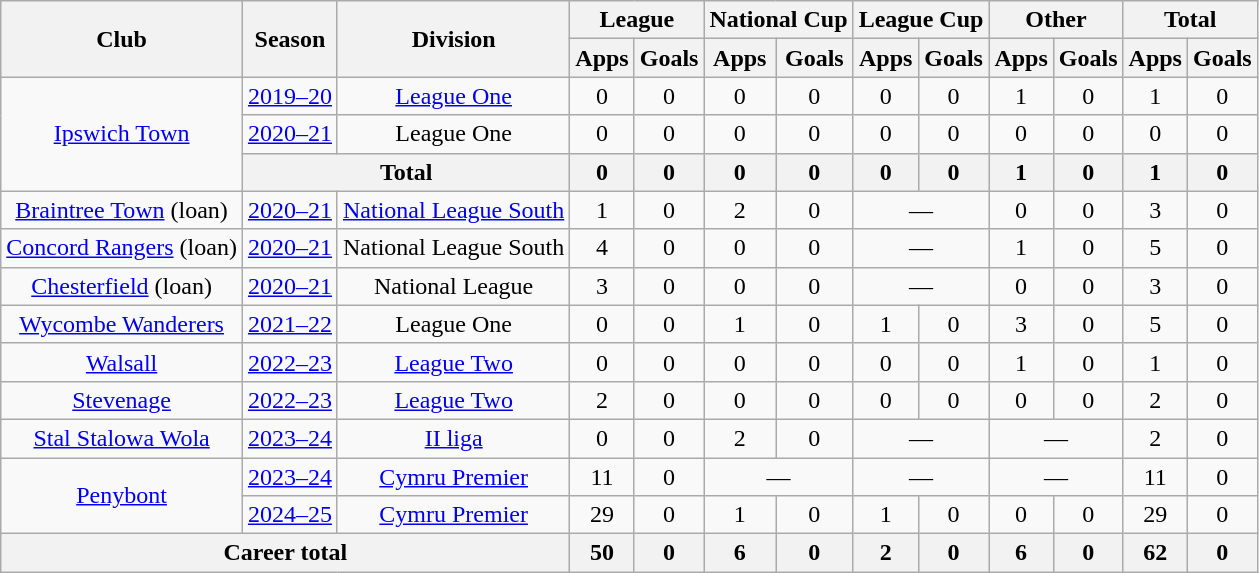<table class="wikitable" style="text-align:center">
<tr>
<th rowspan="2">Club</th>
<th rowspan="2">Season</th>
<th rowspan="2">Division</th>
<th colspan="2">League</th>
<th colspan="2">National Cup</th>
<th colspan="2">League Cup</th>
<th colspan="2">Other</th>
<th colspan="2">Total</th>
</tr>
<tr>
<th>Apps</th>
<th>Goals</th>
<th>Apps</th>
<th>Goals</th>
<th>Apps</th>
<th>Goals</th>
<th>Apps</th>
<th>Goals</th>
<th>Apps</th>
<th>Goals</th>
</tr>
<tr>
<td rowspan="3"><a href='#'>Ipswich Town</a></td>
<td><a href='#'>2019–20</a></td>
<td><a href='#'>League One</a></td>
<td>0</td>
<td>0</td>
<td>0</td>
<td>0</td>
<td>0</td>
<td>0</td>
<td>1</td>
<td>0</td>
<td>1</td>
<td>0</td>
</tr>
<tr>
<td><a href='#'>2020–21</a></td>
<td>League One</td>
<td>0</td>
<td>0</td>
<td>0</td>
<td>0</td>
<td>0</td>
<td>0</td>
<td>0</td>
<td>0</td>
<td>0</td>
<td>0</td>
</tr>
<tr>
<th colspan=2>Total</th>
<th>0</th>
<th>0</th>
<th>0</th>
<th>0</th>
<th>0</th>
<th>0</th>
<th>1</th>
<th>0</th>
<th>1</th>
<th>0</th>
</tr>
<tr>
<td><a href='#'>Braintree Town</a> (loan)</td>
<td><a href='#'>2020–21</a></td>
<td><a href='#'>National League South</a></td>
<td>1</td>
<td>0</td>
<td>2</td>
<td>0</td>
<td colspan="2">—</td>
<td>0</td>
<td>0</td>
<td>3</td>
<td>0</td>
</tr>
<tr>
<td><a href='#'>Concord Rangers</a> (loan)</td>
<td><a href='#'>2020–21</a></td>
<td>National League South</td>
<td>4</td>
<td>0</td>
<td>0</td>
<td>0</td>
<td colspan="2">—</td>
<td>1</td>
<td>0</td>
<td>5</td>
<td>0</td>
</tr>
<tr>
<td><a href='#'>Chesterfield</a> (loan)</td>
<td><a href='#'>2020–21</a></td>
<td>National League</td>
<td>3</td>
<td>0</td>
<td>0</td>
<td>0</td>
<td colspan="2">—</td>
<td>0</td>
<td>0</td>
<td>3</td>
<td>0</td>
</tr>
<tr>
<td><a href='#'>Wycombe Wanderers</a></td>
<td><a href='#'>2021–22</a></td>
<td>League One</td>
<td>0</td>
<td>0</td>
<td>1</td>
<td>0</td>
<td>1</td>
<td>0</td>
<td>3</td>
<td>0</td>
<td>5</td>
<td>0</td>
</tr>
<tr>
<td><a href='#'>Walsall</a></td>
<td><a href='#'>2022–23</a></td>
<td><a href='#'>League Two</a></td>
<td>0</td>
<td>0</td>
<td>0</td>
<td>0</td>
<td>0</td>
<td>0</td>
<td>1</td>
<td>0</td>
<td>1</td>
<td>0</td>
</tr>
<tr>
<td><a href='#'>Stevenage</a></td>
<td><a href='#'>2022–23</a></td>
<td><a href='#'>League Two</a></td>
<td>2</td>
<td>0</td>
<td>0</td>
<td>0</td>
<td>0</td>
<td>0</td>
<td>0</td>
<td>0</td>
<td>2</td>
<td>0</td>
</tr>
<tr>
<td><a href='#'>Stal Stalowa Wola</a></td>
<td><a href='#'>2023–24</a></td>
<td><a href='#'>II liga</a></td>
<td>0</td>
<td>0</td>
<td>2</td>
<td>0</td>
<td colspan="2">—</td>
<td colspan="2">—</td>
<td>2</td>
<td>0</td>
</tr>
<tr>
<td rowspan="2"><a href='#'>Penybont</a></td>
<td><a href='#'>2023–24</a></td>
<td><a href='#'>Cymru Premier</a></td>
<td>11</td>
<td>0</td>
<td colspan="2">—</td>
<td colspan="2">—</td>
<td colspan="2">—</td>
<td>11</td>
<td>0</td>
</tr>
<tr>
<td><a href='#'>2024–25</a></td>
<td><a href='#'>Cymru Premier</a></td>
<td>29</td>
<td>0</td>
<td>1</td>
<td>0</td>
<td>1</td>
<td>0</td>
<td>0</td>
<td>0</td>
<td>29</td>
<td>0</td>
</tr>
<tr>
<th colspan=3>Career total</th>
<th>50</th>
<th>0</th>
<th>6</th>
<th>0</th>
<th>2</th>
<th>0</th>
<th>6</th>
<th>0</th>
<th>62</th>
<th>0</th>
</tr>
</table>
